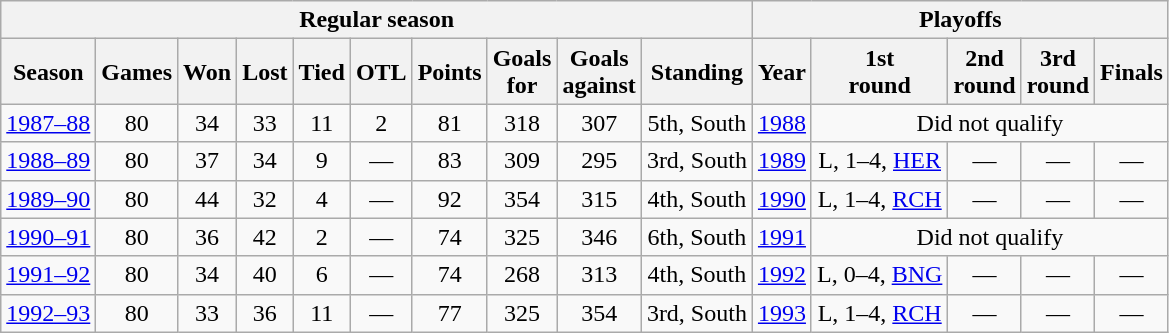<table class="wikitable" style="text-align:center; font-size:100%">
<tr>
<th colspan=10>Regular season</th>
<th colspan=5>Playoffs</th>
</tr>
<tr>
<th>Season</th>
<th>Games</th>
<th>Won</th>
<th>Lost</th>
<th>Tied</th>
<th>OTL</th>
<th>Points</th>
<th>Goals<br>for</th>
<th>Goals<br>against</th>
<th>Standing</th>
<th>Year</th>
<th>1st<br>round</th>
<th>2nd<br>round</th>
<th>3rd<br>round</th>
<th>Finals</th>
</tr>
<tr>
<td><a href='#'>1987–88</a></td>
<td>80</td>
<td>34</td>
<td>33</td>
<td>11</td>
<td>2</td>
<td>81</td>
<td>318</td>
<td>307</td>
<td>5th, South</td>
<td><a href='#'>1988</a></td>
<td colspan=4>Did not qualify</td>
</tr>
<tr>
<td><a href='#'>1988–89</a></td>
<td>80</td>
<td>37</td>
<td>34</td>
<td>9</td>
<td>—</td>
<td>83</td>
<td>309</td>
<td>295</td>
<td>3rd, South</td>
<td><a href='#'>1989</a></td>
<td>L, 1–4, <a href='#'>HER</a></td>
<td>—</td>
<td>—</td>
<td>—</td>
</tr>
<tr>
<td><a href='#'>1989–90</a></td>
<td>80</td>
<td>44</td>
<td>32</td>
<td>4</td>
<td>—</td>
<td>92</td>
<td>354</td>
<td>315</td>
<td>4th, South</td>
<td><a href='#'>1990</a></td>
<td>L, 1–4, <a href='#'>RCH</a></td>
<td>—</td>
<td>—</td>
<td>—</td>
</tr>
<tr>
<td><a href='#'>1990–91</a></td>
<td>80</td>
<td>36</td>
<td>42</td>
<td>2</td>
<td>—</td>
<td>74</td>
<td>325</td>
<td>346</td>
<td>6th, South</td>
<td><a href='#'>1991</a></td>
<td colspan=4>Did not qualify</td>
</tr>
<tr>
<td><a href='#'>1991–92</a></td>
<td>80</td>
<td>34</td>
<td>40</td>
<td>6</td>
<td>—</td>
<td>74</td>
<td>268</td>
<td>313</td>
<td>4th, South</td>
<td><a href='#'>1992</a></td>
<td>L, 0–4, <a href='#'>BNG</a></td>
<td>—</td>
<td>—</td>
<td>—</td>
</tr>
<tr>
<td><a href='#'>1992–93</a></td>
<td>80</td>
<td>33</td>
<td>36</td>
<td>11</td>
<td>—</td>
<td>77</td>
<td>325</td>
<td>354</td>
<td>3rd, South</td>
<td><a href='#'>1993</a></td>
<td>L, 1–4, <a href='#'>RCH</a></td>
<td>—</td>
<td>—</td>
<td>—</td>
</tr>
</table>
